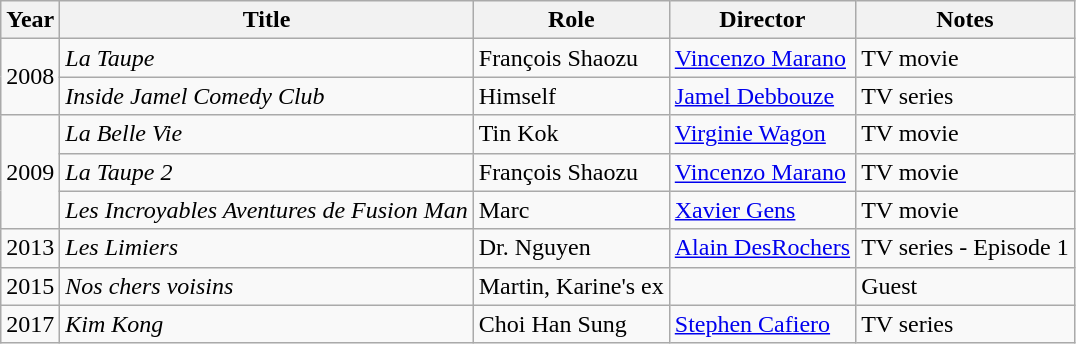<table class="wikitable sortable">
<tr>
<th>Year</th>
<th>Title</th>
<th>Role</th>
<th>Director</th>
<th class="unsortable">Notes</th>
</tr>
<tr>
<td rowspan=2>2008</td>
<td><em>La Taupe</em></td>
<td>François Shaozu</td>
<td><a href='#'>Vincenzo Marano</a></td>
<td>TV movie</td>
</tr>
<tr>
<td><em>Inside Jamel Comedy Club</em></td>
<td>Himself</td>
<td><a href='#'>Jamel Debbouze</a></td>
<td>TV series</td>
</tr>
<tr>
<td rowspan=3>2009</td>
<td><em>La Belle Vie</em></td>
<td>Tin Kok</td>
<td><a href='#'>Virginie Wagon</a></td>
<td>TV movie</td>
</tr>
<tr>
<td><em>La Taupe 2</em></td>
<td>François Shaozu</td>
<td><a href='#'>Vincenzo Marano</a></td>
<td>TV movie</td>
</tr>
<tr>
<td><em>Les Incroyables Aventures de Fusion Man</em></td>
<td>Marc</td>
<td><a href='#'>Xavier Gens</a></td>
<td>TV movie</td>
</tr>
<tr>
<td>2013</td>
<td><em>Les Limiers</em></td>
<td>Dr. Nguyen</td>
<td><a href='#'>Alain DesRochers</a></td>
<td>TV series - Episode 1</td>
</tr>
<tr>
<td>2015</td>
<td><em>Nos chers voisins</em></td>
<td>Martin, Karine's ex</td>
<td></td>
<td>Guest</td>
</tr>
<tr>
<td>2017</td>
<td><em>Kim Kong</em></td>
<td>Choi Han Sung</td>
<td><a href='#'>Stephen Cafiero</a></td>
<td>TV series</td>
</tr>
</table>
